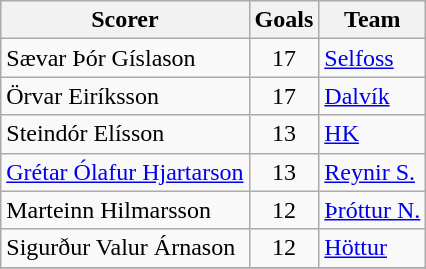<table class="wikitable">
<tr>
<th>Scorer</th>
<th>Goals</th>
<th>Team</th>
</tr>
<tr>
<td> Sævar Þór Gíslason</td>
<td align=center>17</td>
<td><a href='#'>Selfoss</a></td>
</tr>
<tr>
<td> Örvar Eiríksson</td>
<td align=center>17</td>
<td><a href='#'>Dalvík</a></td>
</tr>
<tr>
<td> Steindór Elísson</td>
<td align=center>13</td>
<td><a href='#'>HK</a></td>
</tr>
<tr>
<td> <a href='#'>Grétar Ólafur Hjartarson</a></td>
<td align=center>13</td>
<td><a href='#'>Reynir S.</a></td>
</tr>
<tr>
<td> Marteinn Hilmarsson</td>
<td align=center>12</td>
<td><a href='#'>Þróttur N.</a></td>
</tr>
<tr>
<td> Sigurður Valur Árnason</td>
<td align=center>12</td>
<td><a href='#'>Höttur</a></td>
</tr>
<tr>
</tr>
</table>
